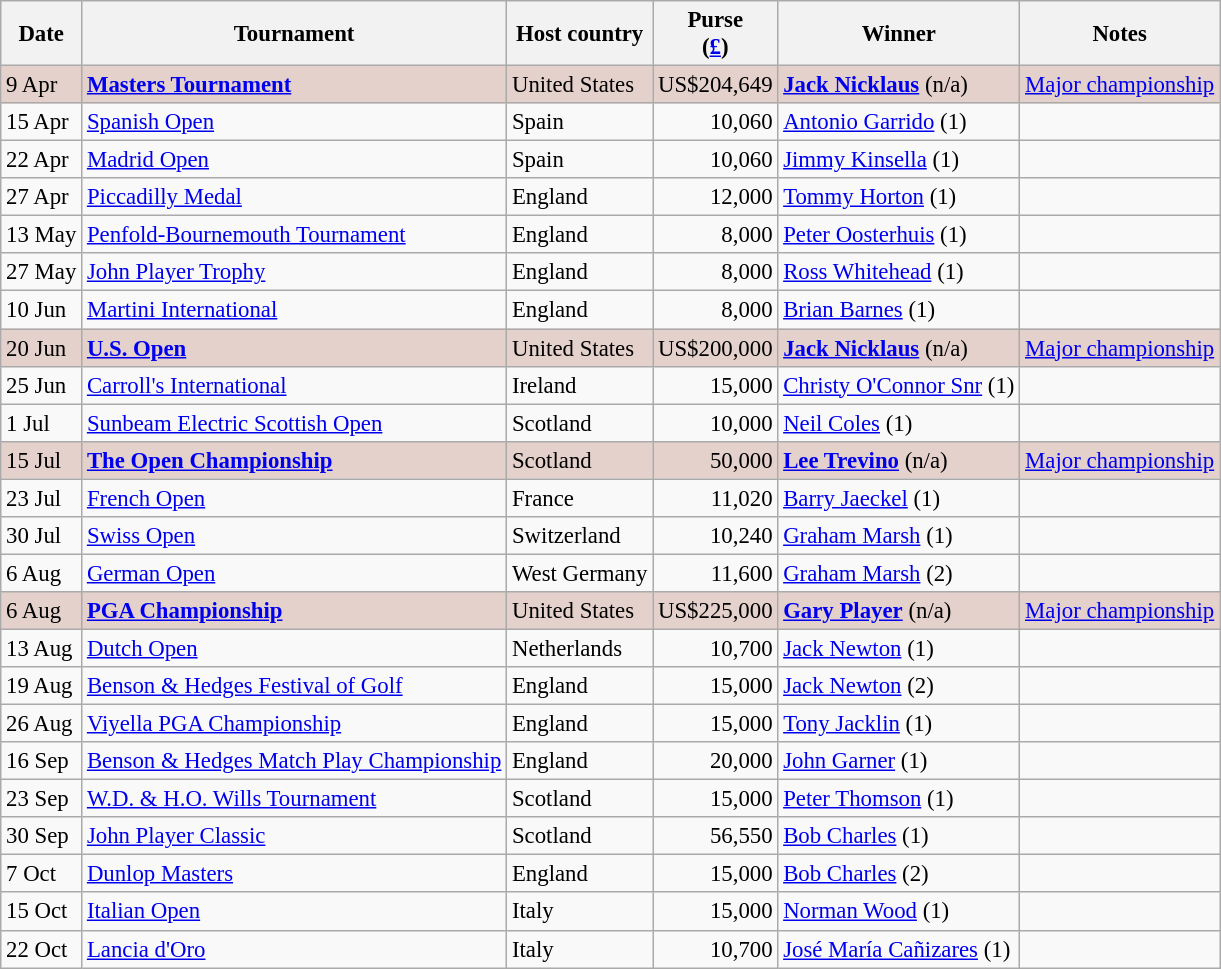<table class="wikitable" style="font-size:95%">
<tr>
<th>Date</th>
<th>Tournament</th>
<th>Host country</th>
<th>Purse<br>(<a href='#'>£</a>)</th>
<th>Winner</th>
<th>Notes</th>
</tr>
<tr style="background:#e5d1cb;">
<td>9 Apr</td>
<td><strong><a href='#'>Masters Tournament</a></strong></td>
<td>United States</td>
<td align=right>US$204,649</td>
<td> <strong><a href='#'>Jack Nicklaus</a></strong> (n/a)</td>
<td><a href='#'>Major championship</a></td>
</tr>
<tr>
<td>15 Apr</td>
<td><a href='#'>Spanish Open</a></td>
<td>Spain</td>
<td align=right>10,060</td>
<td> <a href='#'>Antonio Garrido</a> (1)</td>
<td></td>
</tr>
<tr>
<td>22 Apr</td>
<td><a href='#'>Madrid Open</a></td>
<td>Spain</td>
<td align=right>10,060</td>
<td> <a href='#'>Jimmy Kinsella</a> (1)</td>
<td></td>
</tr>
<tr>
<td>27 Apr</td>
<td><a href='#'>Piccadilly Medal</a></td>
<td>England</td>
<td align=right>12,000</td>
<td> <a href='#'>Tommy Horton</a> (1)</td>
<td></td>
</tr>
<tr>
<td>13 May</td>
<td><a href='#'>Penfold-Bournemouth Tournament</a></td>
<td>England</td>
<td align=right>8,000</td>
<td> <a href='#'>Peter Oosterhuis</a> (1)</td>
<td></td>
</tr>
<tr>
<td>27 May</td>
<td><a href='#'>John Player Trophy</a></td>
<td>England</td>
<td align=right>8,000</td>
<td> <a href='#'>Ross Whitehead</a> (1)</td>
<td></td>
</tr>
<tr>
<td>10 Jun</td>
<td><a href='#'>Martini International</a></td>
<td>England</td>
<td align=right>8,000</td>
<td> <a href='#'>Brian Barnes</a> (1)</td>
<td></td>
</tr>
<tr style="background:#e5d1cb;">
<td>20 Jun</td>
<td><strong><a href='#'>U.S. Open</a></strong></td>
<td>United States</td>
<td align=right>US$200,000</td>
<td> <strong><a href='#'>Jack Nicklaus</a></strong> (n/a)</td>
<td><a href='#'>Major championship</a></td>
</tr>
<tr>
<td>25 Jun</td>
<td><a href='#'>Carroll's International</a></td>
<td>Ireland</td>
<td align=right>15,000</td>
<td> <a href='#'>Christy O'Connor Snr</a> (1)</td>
<td></td>
</tr>
<tr>
<td>1 Jul</td>
<td><a href='#'>Sunbeam Electric Scottish Open</a></td>
<td>Scotland</td>
<td align=right>10,000</td>
<td> <a href='#'>Neil Coles</a> (1)</td>
<td></td>
</tr>
<tr style="background:#e5d1cb;">
<td>15 Jul</td>
<td><strong><a href='#'>The Open Championship</a></strong></td>
<td>Scotland</td>
<td align=right>50,000</td>
<td> <strong><a href='#'>Lee Trevino</a></strong> (n/a)</td>
<td><a href='#'>Major championship</a></td>
</tr>
<tr>
<td>23 Jul</td>
<td><a href='#'>French Open</a></td>
<td>France</td>
<td align=right>11,020</td>
<td> <a href='#'>Barry Jaeckel</a> (1)</td>
<td></td>
</tr>
<tr>
<td>30 Jul</td>
<td><a href='#'>Swiss Open</a></td>
<td>Switzerland</td>
<td align=right>10,240</td>
<td> <a href='#'>Graham Marsh</a> (1)</td>
<td></td>
</tr>
<tr>
<td>6 Aug</td>
<td><a href='#'>German Open</a></td>
<td>West Germany</td>
<td align=right>11,600</td>
<td> <a href='#'>Graham Marsh</a> (2)</td>
<td></td>
</tr>
<tr style="background:#e5d1cb;">
<td>6 Aug</td>
<td><strong><a href='#'>PGA Championship</a></strong></td>
<td>United States</td>
<td align=right>US$225,000</td>
<td> <strong><a href='#'>Gary Player</a></strong> (n/a)</td>
<td><a href='#'>Major championship</a></td>
</tr>
<tr>
<td>13 Aug</td>
<td><a href='#'>Dutch Open</a></td>
<td>Netherlands</td>
<td align=right>10,700</td>
<td> <a href='#'>Jack Newton</a> (1)</td>
<td></td>
</tr>
<tr>
<td>19 Aug</td>
<td><a href='#'>Benson & Hedges Festival of Golf</a></td>
<td>England</td>
<td align=right>15,000</td>
<td> <a href='#'>Jack Newton</a> (2)</td>
<td></td>
</tr>
<tr>
<td>26 Aug</td>
<td><a href='#'>Viyella PGA Championship</a></td>
<td>England</td>
<td align=right>15,000</td>
<td> <a href='#'>Tony Jacklin</a> (1)</td>
<td></td>
</tr>
<tr>
<td>16 Sep</td>
<td><a href='#'>Benson & Hedges Match Play Championship</a></td>
<td>England</td>
<td align=right>20,000</td>
<td> <a href='#'>John Garner</a> (1)</td>
<td></td>
</tr>
<tr>
<td>23 Sep</td>
<td><a href='#'>W.D. & H.O. Wills Tournament</a></td>
<td>Scotland</td>
<td align=right>15,000</td>
<td> <a href='#'>Peter Thomson</a> (1)</td>
<td></td>
</tr>
<tr>
<td>30 Sep</td>
<td><a href='#'>John Player Classic</a></td>
<td>Scotland</td>
<td align=right>56,550</td>
<td> <a href='#'>Bob Charles</a> (1)</td>
<td></td>
</tr>
<tr>
<td>7 Oct</td>
<td><a href='#'>Dunlop Masters</a></td>
<td>England</td>
<td align=right>15,000</td>
<td> <a href='#'>Bob Charles</a> (2)</td>
<td></td>
</tr>
<tr>
<td>15 Oct</td>
<td><a href='#'>Italian Open</a></td>
<td>Italy</td>
<td align=right>15,000</td>
<td> <a href='#'>Norman Wood</a> (1)</td>
<td></td>
</tr>
<tr>
<td>22 Oct</td>
<td><a href='#'>Lancia d'Oro</a></td>
<td>Italy</td>
<td align=right>10,700</td>
<td> <a href='#'>José María Cañizares</a> (1)</td>
<td></td>
</tr>
</table>
